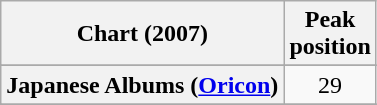<table class="wikitable sortable plainrowheaders" style="text-align:center">
<tr>
<th scope="col">Chart (2007)</th>
<th scope="col">Peak<br> position</th>
</tr>
<tr>
</tr>
<tr>
</tr>
<tr>
<th scope="row">Japanese Albums (<a href='#'>Oricon</a>)</th>
<td>29</td>
</tr>
<tr>
</tr>
<tr>
</tr>
<tr>
</tr>
<tr>
</tr>
<tr>
</tr>
</table>
